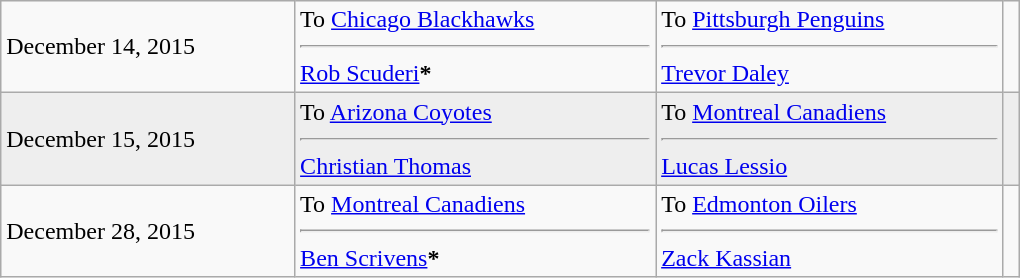<table class="wikitable" style="border:1px solid #999999; width:680px;">
<tr>
<td>December 14, 2015</td>
<td valign="top">To <a href='#'>Chicago Blackhawks</a><hr> <a href='#'>Rob Scuderi</a><span><strong>*</strong></span></td>
<td valign="top">To <a href='#'>Pittsburgh Penguins</a><hr> <a href='#'>Trevor Daley</a></td>
<td></td>
</tr>
<tr bgcolor="eeeeee">
<td>December 15, 2015</td>
<td valign="top">To <a href='#'>Arizona Coyotes</a><hr> <a href='#'>Christian Thomas</a></td>
<td valign="top">To <a href='#'>Montreal Canadiens</a><hr> <a href='#'>Lucas Lessio</a></td>
<td></td>
</tr>
<tr>
<td>December 28, 2015</td>
<td valign="top">To <a href='#'>Montreal Canadiens</a><hr> <a href='#'>Ben Scrivens</a><span><strong>*</strong></span></td>
<td valign="top">To <a href='#'>Edmonton Oilers</a><hr> <a href='#'>Zack Kassian</a></td>
<td></td>
</tr>
</table>
